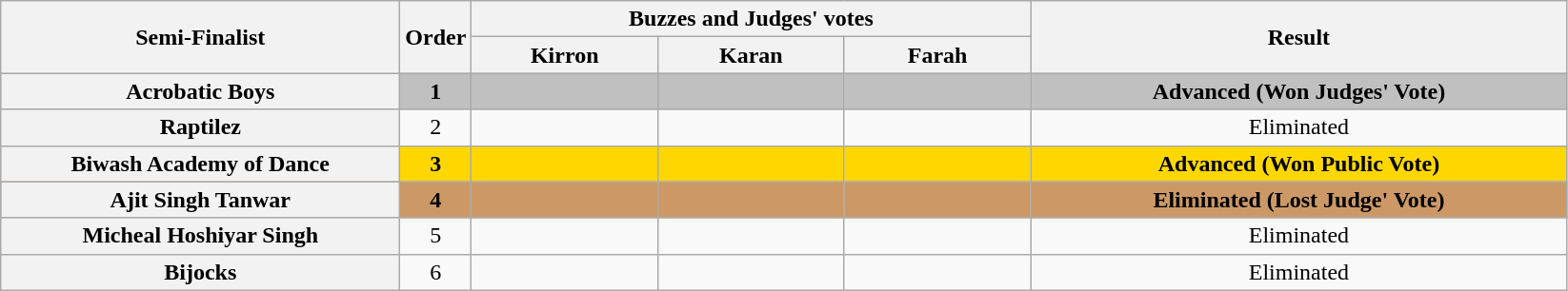<table class="wikitable plainrowheaders sortable" style="text-align:center;">
<tr>
<th rowspan="2" class="unsortable" scope="col" style="width:17em;">Semi-Finalist</th>
<th rowspan="2" scope="col" style="width:1em;">Order</th>
<th colspan="3" class="unsortable" scope="col" style="width:24em;">Buzzes and Judges' votes</th>
<th rowspan="2" scope="col" style="width:23em;">Result</th>
</tr>
<tr>
<th class="unsortable" scope="col" style="width:6em;">Kirron</th>
<th class="unsortable" scope="col" style="width:6em;">Karan</th>
<th class="unsortable" scope="col" style="width:6em;">Farah</th>
</tr>
<tr style="background:silver;">
<th scope="row"><strong>Acrobatic Boys</strong></th>
<td><strong>1</strong></td>
<td style="text-align:center;"></td>
<td style="text-align:center;"></td>
<td style="text-align:center;"></td>
<td><strong>Advanced (Won Judges' Vote)</strong></td>
</tr>
<tr>
<th scope="row">Raptilez</th>
<td>2</td>
<td style="text-align:center;"></td>
<td style="text-align:center;"></td>
<td style="text-align:center;"></td>
<td>Eliminated</td>
</tr>
<tr style="background:gold;" ->
<th scope="row"><strong>Biwash Academy of Dance</strong></th>
<td><strong>3</strong></td>
<td style="text-align:center;"></td>
<td style="text-align:center;"></td>
<td style="text-align:center;"></td>
<td><strong>Advanced (Won Public Vote)</strong></td>
</tr>
<tr style="background:#c96;">
<th scope="row"><strong>Ajit Singh Tanwar</strong></th>
<td><strong>4</strong></td>
<td style="text-align:center;"></td>
<td style="text-align:center;"></td>
<td style="text-align:center;"></td>
<td><strong>Eliminated (Lost Judge' Vote)</strong></td>
</tr>
<tr>
<th scope="row">Micheal Hoshiyar Singh</th>
<td>5</td>
<td style="text-align:center;"></td>
<td style="text-align:center;"></td>
<td style="text-align:center;"></td>
<td>Eliminated</td>
</tr>
<tr>
<th scope="row">Bijocks</th>
<td>6</td>
<td></td>
<td></td>
<td></td>
<td>Eliminated</td>
</tr>
</table>
